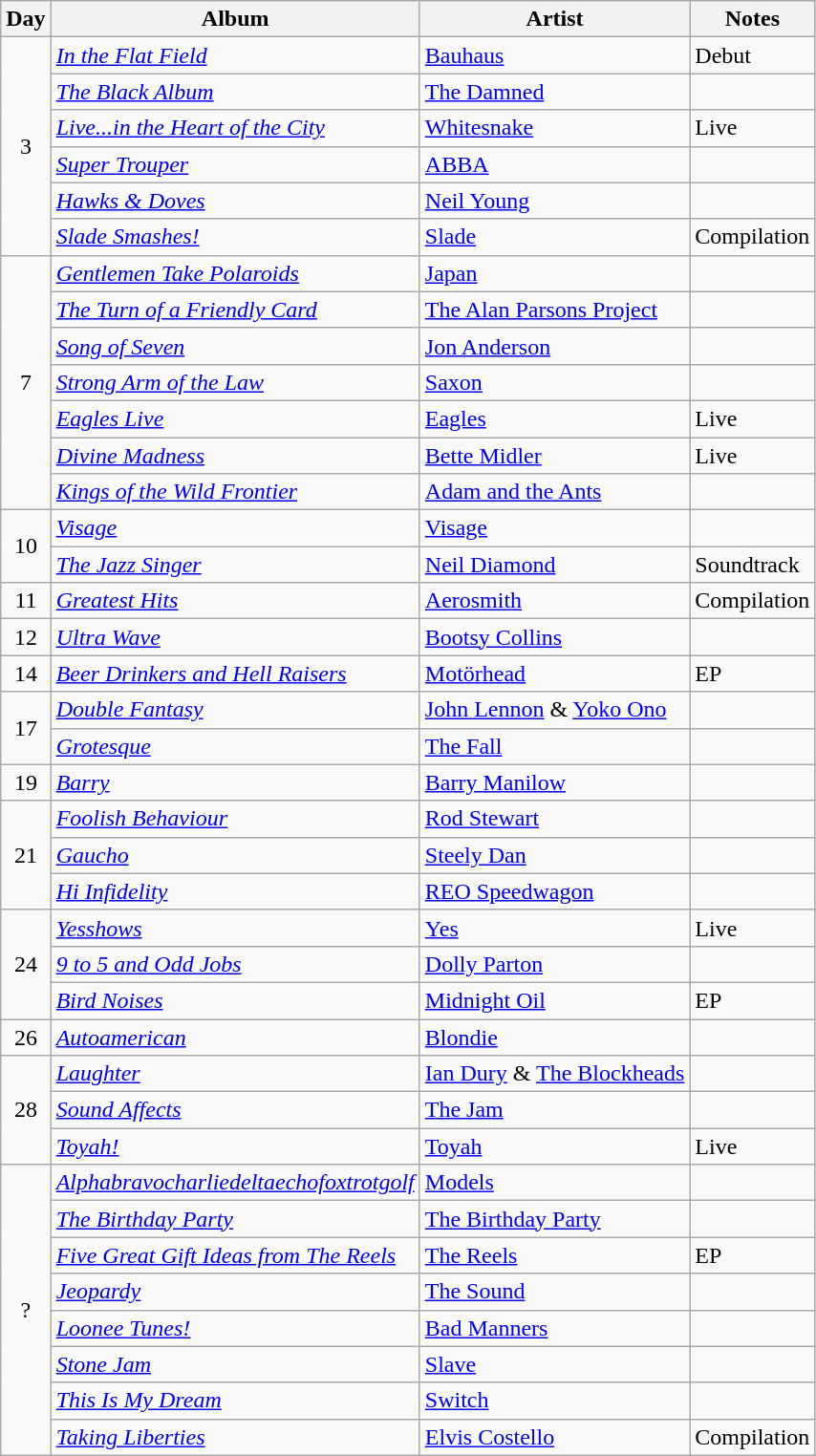<table class="wikitable">
<tr>
<th>Day</th>
<th>Album</th>
<th>Artist</th>
<th>Notes</th>
</tr>
<tr>
<td rowspan="6" align="center">3</td>
<td><em><a href='#'>In the Flat Field</a></em></td>
<td><a href='#'>Bauhaus</a></td>
<td>Debut</td>
</tr>
<tr>
<td><em><a href='#'>The Black Album</a></em></td>
<td><a href='#'>The Damned</a></td>
<td></td>
</tr>
<tr>
<td><em><a href='#'>Live...in the Heart of the City</a></em></td>
<td><a href='#'>Whitesnake</a></td>
<td>Live</td>
</tr>
<tr>
<td><em><a href='#'>Super Trouper</a></em></td>
<td><a href='#'>ABBA</a></td>
<td></td>
</tr>
<tr>
<td><em><a href='#'>Hawks & Doves</a></em></td>
<td><a href='#'>Neil Young</a></td>
<td></td>
</tr>
<tr>
<td><em><a href='#'>Slade Smashes!</a></em></td>
<td><a href='#'>Slade</a></td>
<td>Compilation</td>
</tr>
<tr>
<td rowspan="7" align="center">7</td>
<td><em><a href='#'>Gentlemen Take Polaroids</a></em></td>
<td><a href='#'>Japan</a></td>
<td></td>
</tr>
<tr>
<td><em><a href='#'>The Turn of a Friendly Card</a></em></td>
<td><a href='#'>The Alan Parsons Project</a></td>
<td></td>
</tr>
<tr>
<td><em><a href='#'>Song of Seven</a></em></td>
<td><a href='#'>Jon Anderson</a></td>
<td></td>
</tr>
<tr>
<td><em><a href='#'>Strong Arm of the Law</a></em></td>
<td><a href='#'>Saxon</a></td>
<td></td>
</tr>
<tr>
<td><em><a href='#'>Eagles Live</a></em></td>
<td><a href='#'>Eagles</a></td>
<td>Live</td>
</tr>
<tr>
<td><em><a href='#'>Divine Madness</a></em></td>
<td><a href='#'>Bette Midler</a></td>
<td>Live</td>
</tr>
<tr>
<td><em><a href='#'>Kings of the Wild Frontier</a></em></td>
<td><a href='#'>Adam and the Ants</a></td>
<td></td>
</tr>
<tr>
<td rowspan="2" align="center">10</td>
<td><em><a href='#'>Visage</a></em></td>
<td><a href='#'>Visage</a></td>
<td></td>
</tr>
<tr>
<td><em><a href='#'>The Jazz Singer</a></em></td>
<td><a href='#'>Neil Diamond</a></td>
<td>Soundtrack</td>
</tr>
<tr>
<td rowspan="1" align="center">11</td>
<td><em><a href='#'>Greatest Hits</a></em></td>
<td><a href='#'>Aerosmith</a></td>
<td>Compilation</td>
</tr>
<tr>
<td rowspan="1" align="center">12</td>
<td><em><a href='#'>Ultra Wave</a></em></td>
<td><a href='#'>Bootsy Collins</a></td>
<td></td>
</tr>
<tr>
<td rowspan="1" align="center">14</td>
<td><em><a href='#'>Beer Drinkers and Hell Raisers</a></em></td>
<td><a href='#'>Motörhead</a></td>
<td>EP</td>
</tr>
<tr>
<td rowspan="2" align="center">17</td>
<td><em><a href='#'>Double Fantasy</a></em></td>
<td><a href='#'>John Lennon</a> & <a href='#'>Yoko Ono</a></td>
<td></td>
</tr>
<tr>
<td><em><a href='#'>Grotesque</a></em></td>
<td><a href='#'>The Fall</a></td>
<td></td>
</tr>
<tr>
<td rowspan="1" align="center">19</td>
<td><em><a href='#'>Barry</a></em></td>
<td><a href='#'>Barry Manilow</a></td>
<td></td>
</tr>
<tr>
<td rowspan="3" align="center">21</td>
<td><em><a href='#'>Foolish Behaviour</a></em></td>
<td><a href='#'>Rod Stewart</a></td>
<td></td>
</tr>
<tr>
<td><em><a href='#'>Gaucho</a></em></td>
<td><a href='#'>Steely Dan</a></td>
<td></td>
</tr>
<tr>
<td><em><a href='#'>Hi Infidelity</a></em></td>
<td><a href='#'>REO Speedwagon</a></td>
<td></td>
</tr>
<tr>
<td rowspan="3" align="center">24</td>
<td><em><a href='#'>Yesshows</a></em></td>
<td><a href='#'>Yes</a></td>
<td>Live</td>
</tr>
<tr>
<td><em><a href='#'>9 to 5 and Odd Jobs</a></em></td>
<td><a href='#'>Dolly Parton</a></td>
<td></td>
</tr>
<tr>
<td><em><a href='#'>Bird Noises</a></em></td>
<td><a href='#'>Midnight Oil</a></td>
<td>EP</td>
</tr>
<tr>
<td rowspan="1" align="center">26</td>
<td><em><a href='#'>Autoamerican</a></em></td>
<td><a href='#'>Blondie</a></td>
<td></td>
</tr>
<tr>
<td rowspan="3" align="center">28</td>
<td><em><a href='#'>Laughter</a></em></td>
<td><a href='#'>Ian Dury</a> & <a href='#'>The Blockheads</a></td>
<td></td>
</tr>
<tr>
<td><em><a href='#'>Sound Affects</a></em></td>
<td><a href='#'>The Jam</a></td>
<td></td>
</tr>
<tr>
<td><em><a href='#'>Toyah!</a></em></td>
<td><a href='#'>Toyah</a></td>
<td>Live</td>
</tr>
<tr>
<td rowspan="8" align="center">?</td>
<td><em><a href='#'>Alphabravocharliedeltaechofoxtrotgolf</a></em></td>
<td><a href='#'>Models</a></td>
<td></td>
</tr>
<tr>
<td><em><a href='#'>The Birthday Party</a></em></td>
<td><a href='#'>The Birthday Party</a></td>
<td></td>
</tr>
<tr>
<td><em><a href='#'>Five Great Gift Ideas from The Reels</a></em></td>
<td><a href='#'>The Reels</a></td>
<td>EP</td>
</tr>
<tr>
<td><em><a href='#'>Jeopardy</a></em></td>
<td><a href='#'>The Sound</a></td>
<td></td>
</tr>
<tr>
<td><em><a href='#'>Loonee Tunes!</a></em></td>
<td><a href='#'>Bad Manners</a></td>
<td></td>
</tr>
<tr>
<td><em><a href='#'>Stone Jam</a></em></td>
<td><a href='#'>Slave</a></td>
<td></td>
</tr>
<tr>
<td><em><a href='#'>This Is My Dream</a></em></td>
<td><a href='#'>Switch</a></td>
<td></td>
</tr>
<tr>
<td><em><a href='#'>Taking Liberties</a></em></td>
<td><a href='#'>Elvis Costello</a></td>
<td>Compilation</td>
</tr>
</table>
